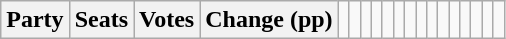<table class="wikitable" style="text-align:right;">
<tr>
<th colspan="2">Party</th>
<th>Seats</th>
<th>Votes</th>
<th colspan="3">Change (pp)<br></th>
<td></td>
<td></td>
<td><br></td>
<td></td>
<td></td>
<td><br></td>
<td></td>
<td></td>
<td><br></td>
<td></td>
<td></td>
<td><br></td>
<td></td>
<td></td>
<td></td>
</tr>
</table>
